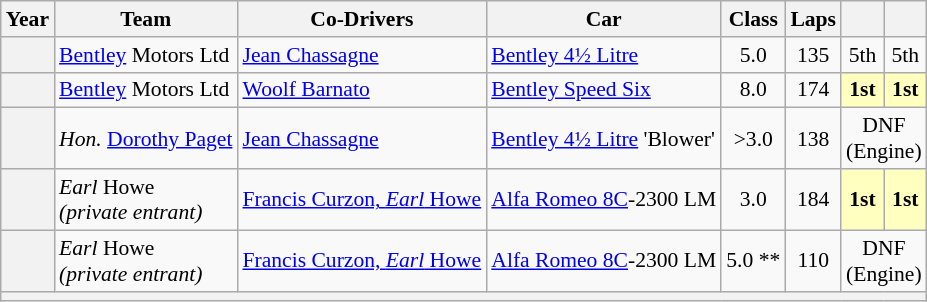<table class="wikitable" style="text-align:center; font-size:90%">
<tr>
<th>Year</th>
<th>Team</th>
<th>Co-Drivers</th>
<th>Car</th>
<th>Class</th>
<th>Laps</th>
<th></th>
<th></th>
</tr>
<tr>
<th></th>
<td align=left> <a href='#'>Bentley</a> Motors Ltd</td>
<td align=left> <a href='#'>Jean Chassagne</a></td>
<td align=left><a href='#'>Bentley 4½ Litre</a></td>
<td>5.0</td>
<td>135</td>
<td>5th</td>
<td>5th</td>
</tr>
<tr>
<th></th>
<td align=left> <a href='#'>Bentley</a> Motors Ltd</td>
<td align=left> <a href='#'>Woolf Barnato</a></td>
<td align=left><a href='#'>Bentley Speed Six</a></td>
<td>8.0</td>
<td>174</td>
<td style="background:#ffffbf;"><strong>1st</strong></td>
<td style="background:#ffffbf;"><strong>1st</strong></td>
</tr>
<tr>
<th></th>
<td align=left> <em>Hon. </em> <a href='#'>Dorothy Paget</a></td>
<td align=left> <a href='#'>Jean Chassagne</a></td>
<td align=left><a href='#'>Bentley 4½ Litre</a> 'Blower'</td>
<td>>3.0</td>
<td>138</td>
<td colspan=2>DNF<br>(Engine)</td>
</tr>
<tr>
<th></th>
<td align=left> <em>Earl</em> Howe<br><em>(private entrant)</em></td>
<td align=left> <a href='#'>Francis Curzon, <em>Earl</em> Howe</a></td>
<td align=left><a href='#'>Alfa Romeo 8C</a>-2300 LM</td>
<td>3.0</td>
<td>184</td>
<td style="background:#ffffbf;"><strong>1st</strong></td>
<td style="background:#ffffbf;"><strong>1st</strong></td>
</tr>
<tr>
<th></th>
<td align=left> <em>Earl</em> Howe<br><em>(private entrant)</em></td>
<td align=left> <a href='#'>Francis Curzon, <em>Earl</em> Howe</a></td>
<td align=left><a href='#'>Alfa Romeo 8C</a>-2300 LM</td>
<td>5.0 **</td>
<td>110</td>
<td colspan=2>DNF<br>(Engine)</td>
</tr>
<tr>
<th colspan="8"></th>
</tr>
</table>
